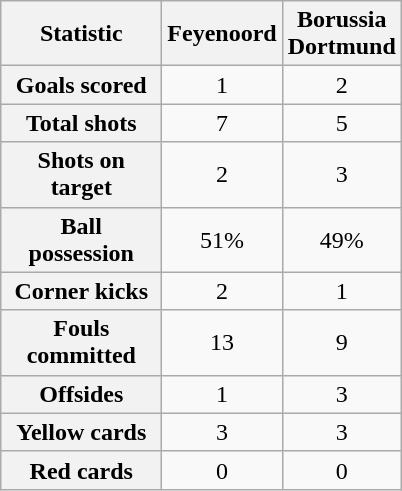<table class="wikitable plainrowheaders" style="text-align:center">
<tr>
<th scope="col" style="width:100px">Statistic</th>
<th scope="col" style="width:70px">Feyenoord</th>
<th scope="col" style="width:70px">Borussia Dortmund</th>
</tr>
<tr>
<th scope=row>Goals scored</th>
<td>1</td>
<td>2</td>
</tr>
<tr>
<th scope=row>Total shots</th>
<td>7</td>
<td>5</td>
</tr>
<tr>
<th scope=row>Shots on target</th>
<td>2</td>
<td>3</td>
</tr>
<tr>
<th scope=row>Ball possession</th>
<td>51%</td>
<td>49%</td>
</tr>
<tr>
<th scope=row>Corner kicks</th>
<td>2</td>
<td>1</td>
</tr>
<tr>
<th scope=row>Fouls committed</th>
<td>13</td>
<td>9</td>
</tr>
<tr>
<th scope=row>Offsides</th>
<td>1</td>
<td>3</td>
</tr>
<tr>
<th scope=row>Yellow cards</th>
<td>3</td>
<td>3</td>
</tr>
<tr>
<th scope=row>Red cards</th>
<td>0</td>
<td>0</td>
</tr>
</table>
